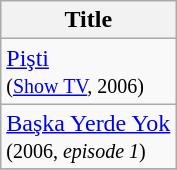<table class="wikitable">
<tr>
<th>Title</th>
</tr>
<tr>
<td><a href='#'>Pişti</a><br><small>(<a href='#'>Show TV</a>, 2006)</small></td>
</tr>
<tr>
<td><a href='#'>Başka Yerde Yok</a> <br> <small>(2006, <em>episode 1</em>)</small></td>
</tr>
<tr>
</tr>
</table>
